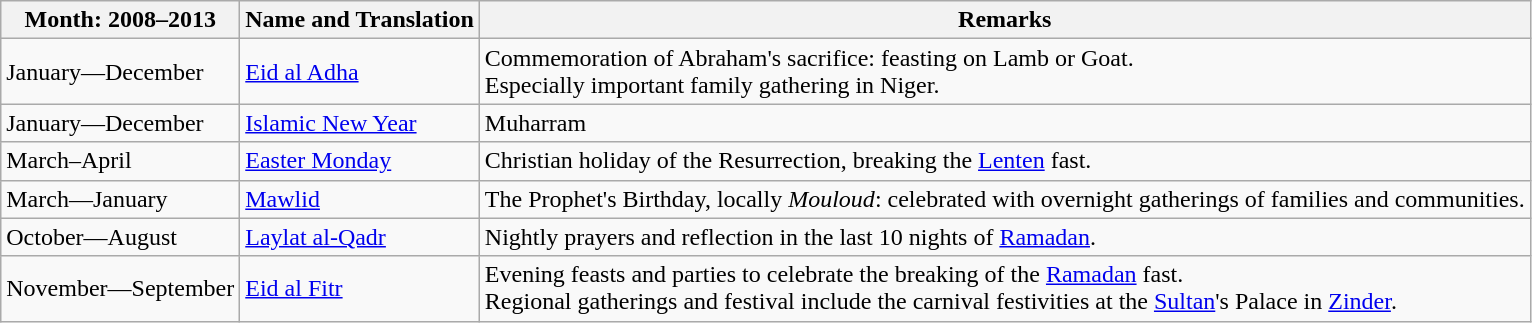<table class="wikitable sortable">
<tr>
<th>Month: 2008–2013</th>
<th>Name and Translation</th>
<th>Remarks</th>
</tr>
<tr>
<td>January—December</td>
<td><a href='#'>Eid al Adha</a></td>
<td>Commemoration of Abraham's sacrifice: feasting on Lamb or Goat.<br>Especially important family gathering in Niger.</td>
</tr>
<tr>
<td>January—December</td>
<td><a href='#'>Islamic New Year</a></td>
<td>Muharram</td>
</tr>
<tr>
<td>March–April</td>
<td><a href='#'>Easter Monday</a></td>
<td>Christian holiday of the Resurrection, breaking the <a href='#'>Lenten</a> fast.</td>
</tr>
<tr>
<td>March—January</td>
<td><a href='#'>Mawlid</a></td>
<td>The Prophet's Birthday, locally <em>Mouloud</em>: celebrated with overnight gatherings of families and communities.</td>
</tr>
<tr>
<td>October—August</td>
<td><a href='#'>Laylat al-Qadr</a></td>
<td>Nightly prayers and reflection in the last 10 nights of <a href='#'>Ramadan</a>.</td>
</tr>
<tr>
<td>November—September</td>
<td><a href='#'>Eid al Fitr</a></td>
<td>Evening feasts and parties to celebrate the breaking of the <a href='#'>Ramadan</a> fast. <br>Regional gatherings and festival include the carnival festivities at the <a href='#'>Sultan</a>'s Palace in <a href='#'>Zinder</a>.</td>
</tr>
</table>
